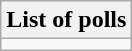<table class="wikitable collapsible collapsed">
<tr>
<th>List of polls</th>
</tr>
<tr>
<td></td>
</tr>
</table>
